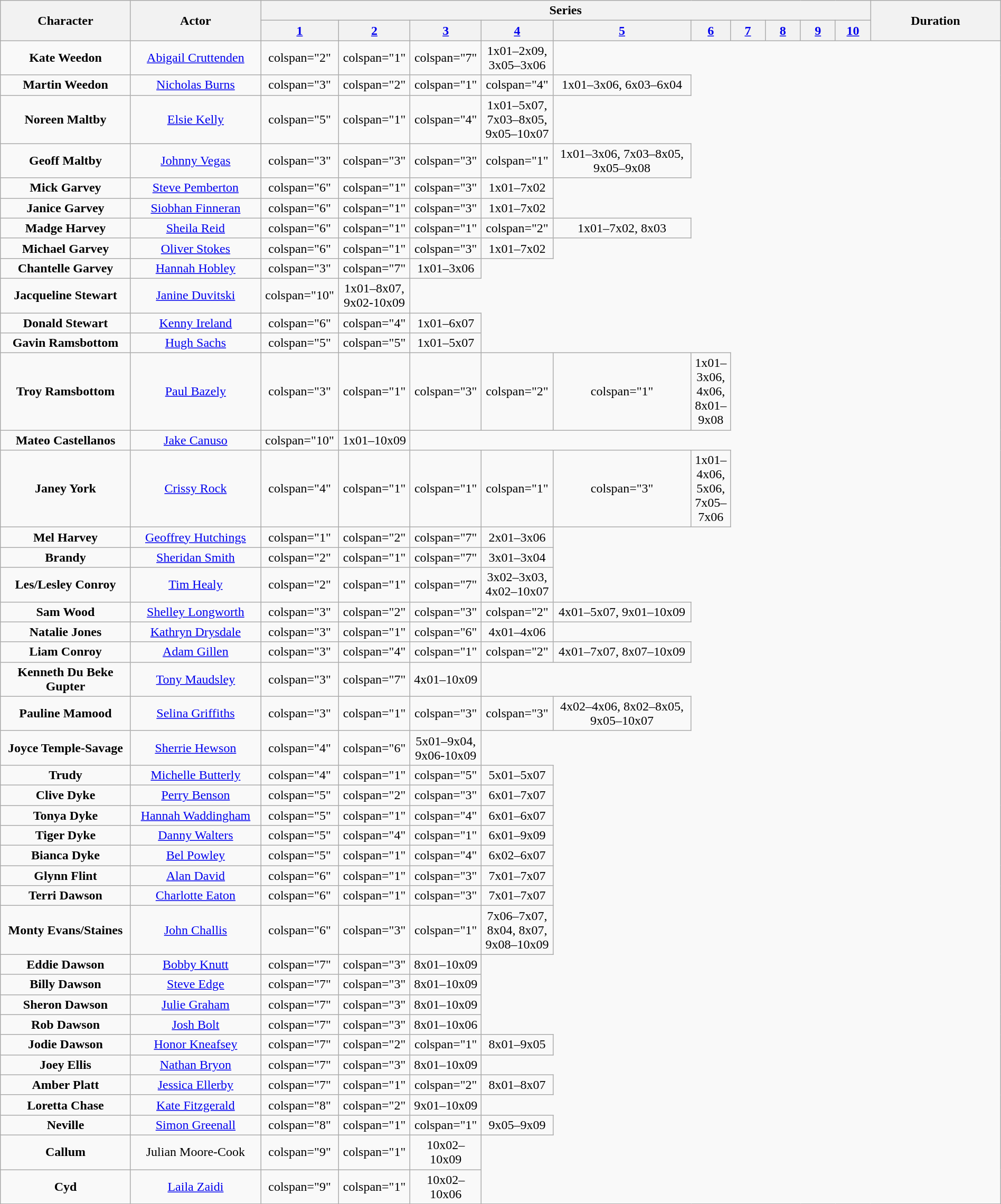<table class="wikitable" style="text-align:center; width:100%;">
<tr>
<th rowspan="2" style="width:150px;">Character</th>
<th rowspan="2" style="width:150px;">Actor</th>
<th colspan="10">Series</th>
<th rowspan="2" style="width:150px;">Duration</th>
</tr>
<tr>
<th style="width:35px;"><a href='#'>1</a></th>
<th style="width:35px;"><a href='#'>2</a></th>
<th style="width:35px;"><a href='#'>3</a></th>
<th style="width:35px;"><a href='#'>4</a></th>
<th style="width:35px;"><a href='#'>5</a></th>
<th style="width:35px;"><a href='#'>6</a></th>
<th style="width:35px;"><a href='#'>7</a></th>
<th style="width:35px;"><a href='#'>8</a></th>
<th style="width:35px;"><a href='#'>9</a></th>
<th style="width:35px;"><a href='#'>10</a></th>
</tr>
<tr>
<td><strong>Kate Weedon</strong></td>
<td><a href='#'>Abigail Cruttenden</a></td>
<td>colspan="2" </td>
<td>colspan="1" </td>
<td>colspan="7" </td>
<td>1x01–2x09, 3x05–3x06</td>
</tr>
<tr>
<td><strong>Martin Weedon</strong></td>
<td><a href='#'>Nicholas Burns</a></td>
<td>colspan="3" </td>
<td>colspan="2" </td>
<td>colspan="1" </td>
<td>colspan="4" </td>
<td>1x01–3x06, 6x03–6x04</td>
</tr>
<tr>
<td><strong>Noreen Maltby</strong></td>
<td><a href='#'>Elsie Kelly</a></td>
<td>colspan="5" </td>
<td>colspan="1" </td>
<td>colspan="4" </td>
<td>1x01–5x07, 7x03–8x05, 9x05–10x07</td>
</tr>
<tr>
<td><strong>Geoff Maltby </strong></td>
<td><a href='#'>Johnny Vegas</a></td>
<td>colspan="3" </td>
<td>colspan="3" </td>
<td>colspan="3" </td>
<td>colspan="1" </td>
<td>1x01–3x06, 7x03–8x05, 9x05–9x08</td>
</tr>
<tr>
<td><strong>Mick Garvey</strong></td>
<td><a href='#'>Steve Pemberton</a></td>
<td>colspan="6" </td>
<td>colspan="1" </td>
<td>colspan="3" </td>
<td>1x01–7x02</td>
</tr>
<tr>
<td><strong>Janice Garvey</strong></td>
<td><a href='#'>Siobhan Finneran</a></td>
<td>colspan="6" </td>
<td>colspan="1" </td>
<td>colspan="3" </td>
<td>1x01–7x02</td>
</tr>
<tr>
<td><strong>Madge Harvey</strong></td>
<td><a href='#'>Sheila Reid</a></td>
<td>colspan="6" </td>
<td>colspan="1" </td>
<td>colspan="1" </td>
<td>colspan="2" </td>
<td>1x01–7x02, 8x03</td>
</tr>
<tr>
<td><strong>Michael Garvey</strong></td>
<td><a href='#'>Oliver Stokes</a></td>
<td>colspan="6" </td>
<td>colspan="1" </td>
<td>colspan="3" </td>
<td>1x01–7x02</td>
</tr>
<tr>
<td><strong>Chantelle Garvey</strong></td>
<td><a href='#'>Hannah Hobley</a></td>
<td>colspan="3" </td>
<td>colspan="7" </td>
<td>1x01–3x06</td>
</tr>
<tr>
<td><strong>Jacqueline Stewart</strong></td>
<td><a href='#'>Janine Duvitski</a></td>
<td>colspan="10" </td>
<td>1x01–8x07, 9x02-10x09</td>
</tr>
<tr>
<td><strong>Donald Stewart</strong></td>
<td><a href='#'>Kenny Ireland</a></td>
<td>colspan="6" </td>
<td>colspan="4" </td>
<td>1x01–6x07</td>
</tr>
<tr>
<td><strong>Gavin Ramsbottom</strong></td>
<td><a href='#'>Hugh Sachs</a></td>
<td>colspan="5" </td>
<td>colspan="5" </td>
<td>1x01–5x07</td>
</tr>
<tr>
<td><strong>Troy Ramsbottom</strong></td>
<td><a href='#'>Paul Bazely</a></td>
<td>colspan="3" </td>
<td>colspan="1" </td>
<td>colspan="3" </td>
<td>colspan="2" </td>
<td>colspan="1" </td>
<td>1x01–3x06, 4x06, 8x01–9x08</td>
</tr>
<tr>
<td><strong>Mateo Castellanos</strong></td>
<td><a href='#'>Jake Canuso</a></td>
<td>colspan="10" </td>
<td>1x01–10x09</td>
</tr>
<tr>
<td><strong>Janey York</strong></td>
<td><a href='#'>Crissy Rock</a></td>
<td>colspan="4" </td>
<td>colspan="1" </td>
<td>colspan="1" </td>
<td>colspan="1" </td>
<td>colspan="3" </td>
<td>1x01–4x06, 5x06, 7x05–7x06</td>
</tr>
<tr>
<td><strong>Mel Harvey</strong></td>
<td><a href='#'>Geoffrey Hutchings</a></td>
<td>colspan="1" </td>
<td>colspan="2" </td>
<td>colspan="7" </td>
<td>2x01–3x06</td>
</tr>
<tr>
<td><strong>Brandy</strong></td>
<td><a href='#'>Sheridan Smith</a></td>
<td>colspan="2" </td>
<td>colspan="1" </td>
<td>colspan="7" </td>
<td>3x01–3x04</td>
</tr>
<tr>
<td><strong>Les/Lesley Conroy</strong></td>
<td><a href='#'>Tim Healy</a></td>
<td>colspan="2" </td>
<td>colspan="1" </td>
<td>colspan="7" </td>
<td>3x02–3x03, 4x02–10x07</td>
</tr>
<tr>
<td><strong>Sam Wood</strong></td>
<td><a href='#'>Shelley Longworth</a></td>
<td>colspan="3" </td>
<td>colspan="2" </td>
<td>colspan="3" </td>
<td>colspan="2" </td>
<td>4x01–5x07, 9x01–10x09</td>
</tr>
<tr>
<td><strong>Natalie Jones</strong></td>
<td><a href='#'>Kathryn Drysdale</a></td>
<td>colspan="3" </td>
<td>colspan="1" </td>
<td>colspan="6" </td>
<td>4x01–4x06</td>
</tr>
<tr>
<td><strong>Liam Conroy</strong></td>
<td><a href='#'>Adam Gillen</a></td>
<td>colspan="3" </td>
<td>colspan="4" </td>
<td>colspan="1" </td>
<td>colspan="2" </td>
<td nowrap>4x01–7x07, 8x07–10x09</td>
</tr>
<tr>
<td><strong>Kenneth Du Beke Gupter</strong></td>
<td><a href='#'>Tony Maudsley</a></td>
<td>colspan="3" </td>
<td>colspan="7" </td>
<td>4x01–10x09</td>
</tr>
<tr>
<td><strong>Pauline Mamood</strong></td>
<td><a href='#'>Selina Griffiths</a></td>
<td>colspan="3" </td>
<td>colspan="1" </td>
<td>colspan="3" </td>
<td>colspan="3" </td>
<td>4x02–4x06, 8x02–8x05, 9x05–10x07</td>
</tr>
<tr>
<td><strong>Joyce Temple-Savage</strong></td>
<td><a href='#'>Sherrie Hewson</a></td>
<td>colspan="4" </td>
<td>colspan="6" </td>
<td>5x01–9x04, 9x06-10x09</td>
</tr>
<tr>
<td><strong>Trudy</strong></td>
<td><a href='#'>Michelle Butterly</a></td>
<td>colspan="4" </td>
<td>colspan="1" </td>
<td>colspan="5" </td>
<td>5x01–5x07</td>
</tr>
<tr>
<td><strong>Clive Dyke</strong></td>
<td><a href='#'>Perry Benson</a></td>
<td>colspan="5" </td>
<td>colspan="2" </td>
<td>colspan="3" </td>
<td>6x01–7x07</td>
</tr>
<tr>
<td><strong>Tonya Dyke</strong></td>
<td><a href='#'>Hannah Waddingham</a></td>
<td>colspan="5" </td>
<td>colspan="1" </td>
<td>colspan="4" </td>
<td>6x01–6x07</td>
</tr>
<tr>
<td><strong>Tiger Dyke</strong></td>
<td><a href='#'>Danny Walters</a></td>
<td>colspan="5" </td>
<td>colspan="4" </td>
<td>colspan="1" </td>
<td>6x01–9x09</td>
</tr>
<tr>
<td><strong>Bianca Dyke</strong></td>
<td><a href='#'>Bel Powley</a></td>
<td>colspan="5" </td>
<td>colspan="1" </td>
<td>colspan="4" </td>
<td>6x02–6x07</td>
</tr>
<tr>
<td><strong>Glynn Flint</strong></td>
<td><a href='#'>Alan David</a></td>
<td>colspan="6" </td>
<td>colspan="1" </td>
<td>colspan="3" </td>
<td>7x01–7x07</td>
</tr>
<tr>
<td><strong>Terri Dawson</strong></td>
<td><a href='#'>Charlotte Eaton</a></td>
<td>colspan="6" </td>
<td>colspan="1" </td>
<td>colspan="3" </td>
<td>7x01–7x07</td>
</tr>
<tr>
<td><strong>Monty Evans/Staines</strong></td>
<td><a href='#'>John Challis</a></td>
<td>colspan="6" </td>
<td>colspan="3" </td>
<td>colspan="1" </td>
<td>7x06–7x07, 8x04, 8x07, 9x08–10x09</td>
</tr>
<tr>
<td><strong>Eddie Dawson</strong></td>
<td><a href='#'>Bobby Knutt</a></td>
<td>colspan="7" </td>
<td>colspan="3" </td>
<td>8x01–10x09</td>
</tr>
<tr>
<td><strong>Billy Dawson</strong></td>
<td><a href='#'>Steve Edge</a></td>
<td>colspan="7" </td>
<td>colspan="3" </td>
<td>8x01–10x09</td>
</tr>
<tr>
<td><strong>Sheron Dawson</strong></td>
<td><a href='#'>Julie Graham</a></td>
<td>colspan="7" </td>
<td>colspan="3" </td>
<td>8x01–10x09</td>
</tr>
<tr>
<td><strong>Rob Dawson</strong></td>
<td><a href='#'>Josh Bolt</a></td>
<td>colspan="7" </td>
<td>colspan="3" </td>
<td>8x01–10x06</td>
</tr>
<tr>
<td><strong>Jodie Dawson</strong></td>
<td><a href='#'>Honor Kneafsey</a></td>
<td>colspan="7" </td>
<td>colspan="2" </td>
<td>colspan="1" </td>
<td>8x01–9x05</td>
</tr>
<tr>
<td><strong>Joey Ellis</strong></td>
<td><a href='#'>Nathan Bryon</a></td>
<td>colspan="7" </td>
<td>colspan="3" </td>
<td>8x01–10x09</td>
</tr>
<tr>
<td><strong>Amber Platt</strong></td>
<td><a href='#'>Jessica Ellerby</a></td>
<td>colspan="7" </td>
<td>colspan="1" </td>
<td>colspan="2" </td>
<td>8x01–8x07</td>
</tr>
<tr>
<td><strong>Loretta Chase</strong></td>
<td><a href='#'>Kate Fitzgerald</a></td>
<td>colspan="8" </td>
<td>colspan="2" </td>
<td>9x01–10x09</td>
</tr>
<tr>
<td><strong>Neville</strong></td>
<td><a href='#'>Simon Greenall</a></td>
<td>colspan="8" </td>
<td>colspan="1" </td>
<td>colspan="1" </td>
<td>9x05–9x09</td>
</tr>
<tr>
<td><strong>Callum</strong></td>
<td>Julian Moore-Cook</td>
<td>colspan="9" </td>
<td>colspan="1" </td>
<td>10x02–10x09</td>
</tr>
<tr>
<td><strong>Cyd</strong></td>
<td><a href='#'>Laila Zaidi</a></td>
<td>colspan="9" </td>
<td>colspan="1" </td>
<td>10x02–10x06</td>
</tr>
<tr>
</tr>
</table>
